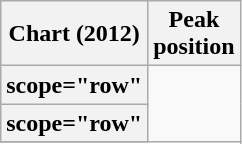<table class="wikitable sortable plainrowheaders" style="text-align:center;">
<tr>
<th scope="col">Chart (2012)</th>
<th scope="col">Peak<br>position</th>
</tr>
<tr>
<th>scope="row"</th>
</tr>
<tr>
<th>scope="row"</th>
</tr>
<tr>
</tr>
</table>
